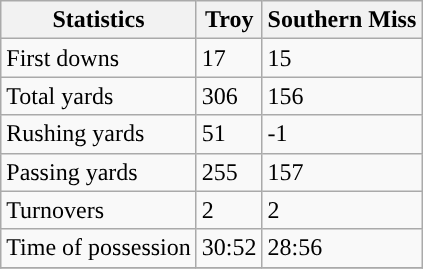<table class="wikitable">
<tr>
<th>Statistics</th>
<th>Troy</th>
<th>Southern Miss</th>
</tr>
<tr>
<td>First downs</td>
<td>17</td>
<td>15</td>
</tr>
<tr>
<td>Total yards</td>
<td>306</td>
<td>156</td>
</tr>
<tr>
<td>Rushing yards</td>
<td>51</td>
<td>-1</td>
</tr>
<tr>
<td>Passing yards</td>
<td>255</td>
<td>157</td>
</tr>
<tr>
<td>Turnovers</td>
<td>2</td>
<td>2</td>
</tr>
<tr>
<td>Time of possession</td>
<td>30:52</td>
<td>28:56</td>
</tr>
<tr>
</tr>
</table>
